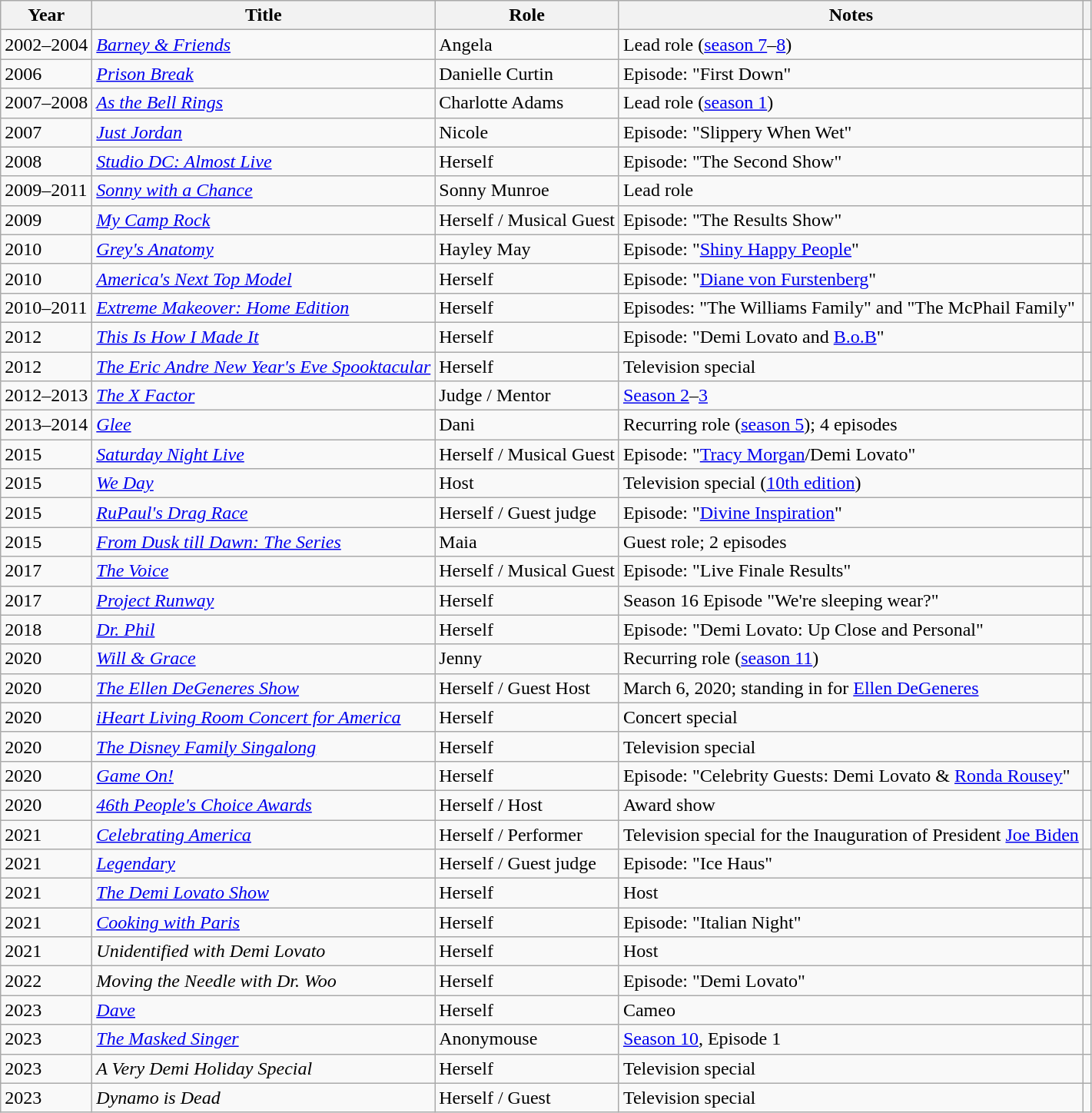<table class="wikitable sortable">
<tr>
<th scope="col">Year</th>
<th scope="col">Title</th>
<th scope="col">Role</th>
<th scope="col" class="unsortable">Notes</th>
<th scope="col" class="unsortable"></th>
</tr>
<tr>
<td>2002–2004</td>
<td><em><a href='#'>Barney & Friends</a></em></td>
<td>Angela</td>
<td>Lead role (<a href='#'>season 7</a>–<a href='#'>8</a>)</td>
<td align="center"></td>
</tr>
<tr>
<td>2006</td>
<td><em><a href='#'>Prison Break</a></em></td>
<td>Danielle Curtin</td>
<td>Episode: "First Down"</td>
<td align="center"></td>
</tr>
<tr>
<td>2007–2008</td>
<td><em><a href='#'>As the Bell Rings</a></em></td>
<td>Charlotte Adams</td>
<td>Lead role (<a href='#'>season 1</a>)</td>
<td align="center"></td>
</tr>
<tr>
<td>2007</td>
<td><em><a href='#'>Just Jordan</a></em></td>
<td>Nicole</td>
<td>Episode: "Slippery When Wet"</td>
<td align="center"></td>
</tr>
<tr>
<td>2008</td>
<td><em><a href='#'>Studio DC: Almost Live</a></em></td>
<td>Herself</td>
<td>Episode: "The Second Show"</td>
<td align="center"></td>
</tr>
<tr>
<td>2009–2011</td>
<td><em><a href='#'>Sonny with a Chance</a></em></td>
<td>Sonny Munroe</td>
<td>Lead role</td>
<td align="center"></td>
</tr>
<tr>
<td>2009</td>
<td><em><a href='#'>My Camp Rock</a></em></td>
<td>Herself / Musical Guest</td>
<td>Episode: "The Results Show"</td>
<td align="center"></td>
</tr>
<tr>
<td>2010</td>
<td><em><a href='#'>Grey's Anatomy</a></em></td>
<td>Hayley May</td>
<td>Episode: "<a href='#'>Shiny Happy People</a>"</td>
<td align="center"></td>
</tr>
<tr>
<td>2010</td>
<td><em><a href='#'>America's Next Top Model</a></em></td>
<td>Herself</td>
<td>Episode: "<a href='#'>Diane von Furstenberg</a>"</td>
<td align="center"></td>
</tr>
<tr>
<td>2010–2011</td>
<td><em><a href='#'>Extreme Makeover: Home Edition</a></em></td>
<td>Herself</td>
<td>Episodes: "The Williams Family" and "The McPhail Family"</td>
<td align="center"></td>
</tr>
<tr>
<td>2012</td>
<td><em><a href='#'>This Is How I Made It</a></em></td>
<td>Herself</td>
<td>Episode: "Demi Lovato and <a href='#'>B.o.B</a>"</td>
<td align="center"></td>
</tr>
<tr>
<td>2012</td>
<td><em><a href='#'>The Eric Andre New Year's Eve Spooktacular</a></em></td>
<td>Herself</td>
<td>Television special</td>
<td></td>
</tr>
<tr>
<td>2012–2013</td>
<td><em><a href='#'>The X Factor</a></em></td>
<td>Judge / Mentor</td>
<td><a href='#'>Season 2</a>–<a href='#'>3</a></td>
<td align="center"></td>
</tr>
<tr>
<td>2013–2014</td>
<td><em><a href='#'>Glee</a></em></td>
<td>Dani</td>
<td>Recurring role (<a href='#'>season 5</a>); 4 episodes</td>
<td align="center"></td>
</tr>
<tr>
<td>2015</td>
<td><em><a href='#'>Saturday Night Live</a></em></td>
<td>Herself / Musical Guest</td>
<td>Episode: "<a href='#'>Tracy Morgan</a>/Demi Lovato"</td>
<td align="center"></td>
</tr>
<tr>
<td>2015</td>
<td><em><a href='#'>We Day</a></em></td>
<td>Host</td>
<td>Television special (<a href='#'>10th edition</a>)</td>
<td align="center"></td>
</tr>
<tr>
<td>2015</td>
<td><em><a href='#'>RuPaul's Drag Race</a></em></td>
<td>Herself / Guest judge</td>
<td>Episode: "<a href='#'>Divine Inspiration</a>"</td>
<td align="center"></td>
</tr>
<tr>
<td>2015</td>
<td><em><a href='#'>From Dusk till Dawn: The Series</a></em></td>
<td>Maia</td>
<td>Guest role; 2 episodes</td>
<td align="center"></td>
</tr>
<tr>
<td>2017</td>
<td><em><a href='#'>The Voice</a></em></td>
<td>Herself / Musical Guest</td>
<td>Episode: "Live Finale Results"</td>
<td align="center"></td>
</tr>
<tr>
<td>2017</td>
<td><em><a href='#'>Project Runway</a></em></td>
<td>Herself</td>
<td>Season 16 Episode "We're sleeping wear?"</td>
<td align="center"></td>
</tr>
<tr>
<td>2018</td>
<td><em><a href='#'>Dr. Phil</a></em></td>
<td>Herself</td>
<td>Episode: "Demi Lovato: Up Close and Personal"</td>
<td align="center"></td>
</tr>
<tr>
<td>2020</td>
<td><em><a href='#'>Will & Grace</a></em></td>
<td>Jenny</td>
<td>Recurring role (<a href='#'>season 11</a>)</td>
<td align="center"></td>
</tr>
<tr>
<td>2020</td>
<td><em><a href='#'>The Ellen DeGeneres Show</a></em></td>
<td>Herself / Guest Host</td>
<td>March 6, 2020; standing in for <a href='#'>Ellen DeGeneres</a></td>
<td align="center"></td>
</tr>
<tr>
<td>2020</td>
<td><em><a href='#'>iHeart Living Room Concert for America</a></em></td>
<td>Herself</td>
<td>Concert special</td>
<td align="center"></td>
</tr>
<tr>
<td>2020</td>
<td><em><a href='#'>The Disney Family Singalong</a></em></td>
<td>Herself</td>
<td>Television special</td>
<td align="center"></td>
</tr>
<tr>
<td>2020</td>
<td><em><a href='#'>Game On!</a></em></td>
<td>Herself</td>
<td>Episode: "Celebrity Guests: Demi Lovato & <a href='#'>Ronda Rousey</a>"</td>
<td align="center"></td>
</tr>
<tr>
<td>2020</td>
<td><em><a href='#'>46th People's Choice Awards</a></em></td>
<td>Herself / Host</td>
<td>Award show</td>
<td align="center"></td>
</tr>
<tr>
<td>2021</td>
<td><em><a href='#'>Celebrating America</a></em></td>
<td>Herself / Performer</td>
<td>Television special for the Inauguration of President <a href='#'>Joe Biden</a></td>
<td align="center"></td>
</tr>
<tr>
<td>2021</td>
<td><em><a href='#'>Legendary</a></em></td>
<td>Herself / Guest judge</td>
<td>Episode: "Ice Haus"</td>
<td align="center"></td>
</tr>
<tr>
<td>2021</td>
<td><em><a href='#'>The Demi Lovato Show</a></em></td>
<td>Herself</td>
<td>Host</td>
<td align="center"></td>
</tr>
<tr>
<td>2021</td>
<td><em><a href='#'>Cooking with Paris</a></em></td>
<td>Herself</td>
<td>Episode: "Italian Night"</td>
<td align="center"></td>
</tr>
<tr>
<td>2021</td>
<td><em>Unidentified with Demi Lovato</em></td>
<td>Herself</td>
<td>Host</td>
<td align="center"></td>
</tr>
<tr>
<td>2022</td>
<td><em>Moving the Needle with Dr. Woo</em></td>
<td>Herself</td>
<td>Episode: "Demi Lovato"</td>
<td align="center"></td>
</tr>
<tr>
<td>2023</td>
<td><em><a href='#'>Dave</a></em></td>
<td>Herself</td>
<td>Cameo</td>
<td align="center"></td>
</tr>
<tr>
<td>2023</td>
<td><em><a href='#'>The Masked Singer</a></em></td>
<td>Anonymouse</td>
<td><a href='#'>Season 10</a>, Episode 1</td>
<td align="center"></td>
</tr>
<tr>
<td>2023</td>
<td><em>A Very Demi Holiday Special</em></td>
<td>Herself</td>
<td>Television special</td>
<td align="center"></td>
</tr>
<tr>
<td>2023</td>
<td><em>Dynamo is Dead</em></td>
<td>Herself / Guest</td>
<td>Television special</td>
<td align="center"></td>
</tr>
</table>
